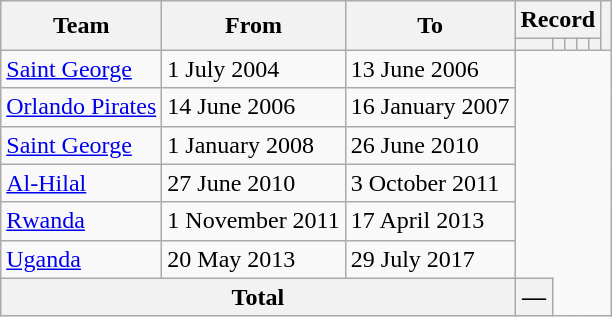<table class=wikitable style=text-align:center>
<tr>
<th rowspan=2>Team</th>
<th rowspan=2>From</th>
<th rowspan=2>To</th>
<th colspan=5>Record</th>
<th rowspan=2></th>
</tr>
<tr>
<th></th>
<th></th>
<th></th>
<th></th>
<th></th>
</tr>
<tr>
<td align=left><a href='#'>Saint George</a></td>
<td align=left>1 July 2004</td>
<td align=left>13 June 2006<br></td>
</tr>
<tr>
<td align=left><a href='#'>Orlando Pirates</a></td>
<td align=left>14 June 2006</td>
<td align=left>16 January 2007<br></td>
</tr>
<tr>
<td align=left><a href='#'>Saint George</a></td>
<td align=left>1 January 2008</td>
<td align=left>26 June 2010<br></td>
</tr>
<tr>
<td align=left><a href='#'>Al-Hilal</a></td>
<td align=left>27 June 2010</td>
<td align=left>3 October 2011<br></td>
</tr>
<tr>
<td align=left><a href='#'>Rwanda</a></td>
<td align=left>1 November 2011</td>
<td align=left>17 April 2013<br></td>
</tr>
<tr>
<td align=left><a href='#'>Uganda</a></td>
<td align=left>20 May 2013</td>
<td align=left>29 July 2017<br></td>
</tr>
<tr>
<th colspan=3>Total<br></th>
<th>—</th>
</tr>
</table>
